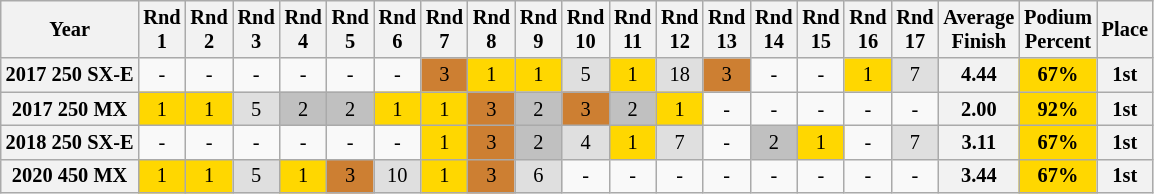<table class="wikitable" style="font-size: 85%; text-align:center">
<tr valign="top">
<th valign="middle">Year</th>
<th>Rnd<br>1</th>
<th>Rnd<br>2</th>
<th>Rnd<br>3</th>
<th>Rnd<br>4</th>
<th>Rnd<br>5</th>
<th>Rnd<br>6</th>
<th>Rnd<br>7</th>
<th>Rnd<br>8</th>
<th>Rnd<br>9</th>
<th>Rnd<br>10</th>
<th>Rnd<br>11</th>
<th>Rnd<br>12</th>
<th>Rnd<br>13</th>
<th>Rnd<br>14</th>
<th>Rnd<br>15</th>
<th>Rnd<br>16</th>
<th>Rnd<br>17</th>
<th valign="middle">Average<br>Finish</th>
<th valign="middle">Podium<br>Percent</th>
<th valign="middle">Place</th>
</tr>
<tr>
<th>2017 250 SX-E</th>
<td>-</td>
<td>-</td>
<td>-</td>
<td>-</td>
<td>-</td>
<td>-</td>
<td style="background:#CD7F32;">3</td>
<td style="background: gold;">1</td>
<td style="background: gold;">1</td>
<td style="background:#dfdfdf;">5</td>
<td style="background: gold;">1</td>
<td style="background:#dfdfdf;">18</td>
<td style="background:#CD7F32;">3</td>
<td>-</td>
<td>-</td>
<td style="background: gold;">1</td>
<td style="background:#dfdfdf;">7</td>
<th>4.44</th>
<th style="background: gold;">67%</th>
<th>1st</th>
</tr>
<tr>
<th>2017 250 MX</th>
<td style="background: gold;">1</td>
<td style="background: gold;">1</td>
<td style="background:#dfdfdf;">5</td>
<td style="background: silver;">2</td>
<td style="background: silver;">2</td>
<td style="background: gold;">1</td>
<td style="background: gold;">1</td>
<td style="background:#CD7F32;">3</td>
<td style="background: silver;">2</td>
<td style="background:#CD7F32;">3</td>
<td style="background: silver;">2</td>
<td style="background: gold;">1</td>
<td>-</td>
<td>-</td>
<td>-</td>
<td>-</td>
<td>-</td>
<th>2.00</th>
<th style="background: gold;">92%</th>
<th>1st</th>
</tr>
<tr>
<th>2018 250 SX-E</th>
<td>-</td>
<td>-</td>
<td>-</td>
<td>-</td>
<td>-</td>
<td>-</td>
<td style="background: gold;">1</td>
<td style="background:#CD7F32;">3</td>
<td style="background: silver;">2</td>
<td style="background:#dfdfdf;">4</td>
<td style="background: gold;">1</td>
<td style="background:#dfdfdf;">7</td>
<td>-</td>
<td style="background: silver;">2</td>
<td style="background: gold;">1</td>
<td>-</td>
<td style="background:#dfdfdf;">7</td>
<th>3.11</th>
<th style="background: gold;">67%</th>
<th>1st</th>
</tr>
<tr>
<th>2020 450 MX</th>
<td style="background: gold;">1</td>
<td style="background: gold;">1</td>
<td style="background:#dfdfdf;">5</td>
<td style="background: gold;">1</td>
<td style="background:#CD7F32;">3</td>
<td style="background:#dfdfdf;">10</td>
<td style="background: gold;">1</td>
<td style="background:#CD7F32;">3</td>
<td style="background:#dfdfdf;">6</td>
<td>-</td>
<td>-</td>
<td>-</td>
<td>-</td>
<td>-</td>
<td>-</td>
<td>-</td>
<td>-</td>
<th>3.44</th>
<th style="background: gold;">67%</th>
<th>1st</th>
</tr>
</table>
